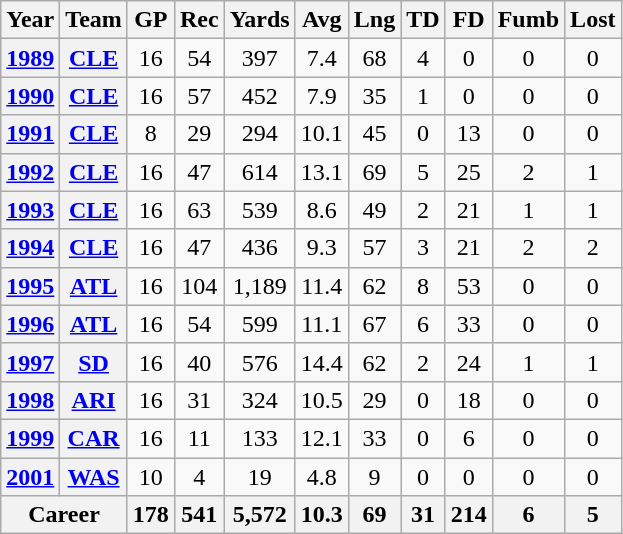<table class="wikitable" style="text-align: center;">
<tr>
<th>Year</th>
<th>Team</th>
<th>GP</th>
<th>Rec</th>
<th>Yards</th>
<th>Avg</th>
<th>Lng</th>
<th>TD</th>
<th>FD</th>
<th>Fumb</th>
<th>Lost</th>
</tr>
<tr>
<th><a href='#'>1989</a></th>
<th><a href='#'>CLE</a></th>
<td>16</td>
<td>54</td>
<td>397</td>
<td>7.4</td>
<td>68</td>
<td>4</td>
<td>0</td>
<td>0</td>
<td>0</td>
</tr>
<tr>
<th><a href='#'>1990</a></th>
<th><a href='#'>CLE</a></th>
<td>16</td>
<td>57</td>
<td>452</td>
<td>7.9</td>
<td>35</td>
<td>1</td>
<td>0</td>
<td>0</td>
<td>0</td>
</tr>
<tr>
<th><a href='#'>1991</a></th>
<th><a href='#'>CLE</a></th>
<td>8</td>
<td>29</td>
<td>294</td>
<td>10.1</td>
<td>45</td>
<td>0</td>
<td>13</td>
<td>0</td>
<td>0</td>
</tr>
<tr>
<th><a href='#'>1992</a></th>
<th><a href='#'>CLE</a></th>
<td>16</td>
<td>47</td>
<td>614</td>
<td>13.1</td>
<td>69</td>
<td>5</td>
<td>25</td>
<td>2</td>
<td>1</td>
</tr>
<tr>
<th><a href='#'>1993</a></th>
<th><a href='#'>CLE</a></th>
<td>16</td>
<td>63</td>
<td>539</td>
<td>8.6</td>
<td>49</td>
<td>2</td>
<td>21</td>
<td>1</td>
<td>1</td>
</tr>
<tr>
<th><a href='#'>1994</a></th>
<th><a href='#'>CLE</a></th>
<td>16</td>
<td>47</td>
<td>436</td>
<td>9.3</td>
<td>57</td>
<td>3</td>
<td>21</td>
<td>2</td>
<td>2</td>
</tr>
<tr>
<th><a href='#'>1995</a></th>
<th><a href='#'>ATL</a></th>
<td>16</td>
<td>104</td>
<td>1,189</td>
<td>11.4</td>
<td>62</td>
<td>8</td>
<td>53</td>
<td>0</td>
<td>0</td>
</tr>
<tr>
<th><a href='#'>1996</a></th>
<th><a href='#'>ATL</a></th>
<td>16</td>
<td>54</td>
<td>599</td>
<td>11.1</td>
<td>67</td>
<td>6</td>
<td>33</td>
<td>0</td>
<td>0</td>
</tr>
<tr>
<th><a href='#'>1997</a></th>
<th><a href='#'>SD</a></th>
<td>16</td>
<td>40</td>
<td>576</td>
<td>14.4</td>
<td>62</td>
<td>2</td>
<td>24</td>
<td>1</td>
<td>1</td>
</tr>
<tr>
<th><a href='#'>1998</a></th>
<th><a href='#'>ARI</a></th>
<td>16</td>
<td>31</td>
<td>324</td>
<td>10.5</td>
<td>29</td>
<td>0</td>
<td>18</td>
<td>0</td>
<td>0</td>
</tr>
<tr>
<th><a href='#'>1999</a></th>
<th><a href='#'>CAR</a></th>
<td>16</td>
<td>11</td>
<td>133</td>
<td>12.1</td>
<td>33</td>
<td>0</td>
<td>6</td>
<td>0</td>
<td>0</td>
</tr>
<tr>
<th><a href='#'>2001</a></th>
<th><a href='#'>WAS</a></th>
<td>10</td>
<td>4</td>
<td>19</td>
<td>4.8</td>
<td>9</td>
<td>0</td>
<td>0</td>
<td>0</td>
<td>0</td>
</tr>
<tr>
<th colspan="2">Career</th>
<th>178</th>
<th>541</th>
<th>5,572</th>
<th>10.3</th>
<th>69</th>
<th>31</th>
<th>214</th>
<th>6</th>
<th>5</th>
</tr>
</table>
